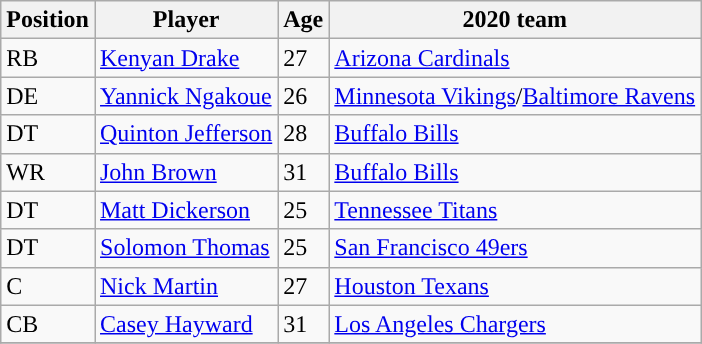<table class="wikitable">
<tr>
<th>Position</th>
<th>Player</th>
<th>Age</th>
<th>2020 team</th>
</tr>
<tr>
<td>RB</td>
<td><a href='#'>Kenyan Drake</a></td>
<td>27</td>
<td><a href='#'>Arizona Cardinals</a></td>
</tr>
<tr>
<td>DE</td>
<td><a href='#'>Yannick Ngakoue</a></td>
<td>26</td>
<td><a href='#'>Minnesota Vikings</a>/<a href='#'>Baltimore Ravens</a></td>
</tr>
<tr>
<td>DT</td>
<td><a href='#'>Quinton Jefferson</a></td>
<td>28</td>
<td><a href='#'>Buffalo Bills</a></td>
</tr>
<tr>
<td>WR</td>
<td><a href='#'>John Brown</a></td>
<td>31</td>
<td><a href='#'>Buffalo Bills</a></td>
</tr>
<tr>
<td>DT</td>
<td><a href='#'>Matt Dickerson</a></td>
<td>25</td>
<td><a href='#'>Tennessee Titans</a></td>
</tr>
<tr>
<td>DT</td>
<td><a href='#'>Solomon Thomas</a></td>
<td>25</td>
<td><a href='#'>San Francisco 49ers</a></td>
</tr>
<tr>
<td>C</td>
<td><a href='#'>Nick Martin</a></td>
<td>27</td>
<td><a href='#'>Houston Texans</a></td>
</tr>
<tr>
<td>CB</td>
<td><a href='#'>Casey Hayward</a></td>
<td>31</td>
<td><a href='#'>Los Angeles Chargers</a></td>
</tr>
<tr>
</tr>
</table>
